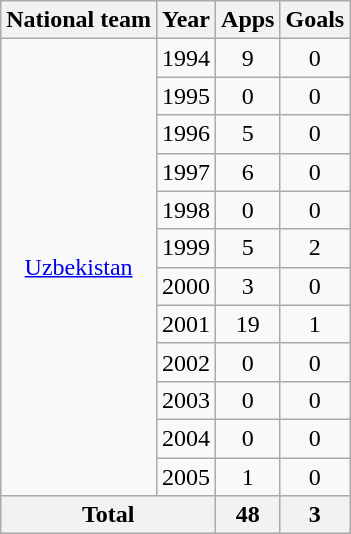<table class="wikitable" style="text-align:center">
<tr>
<th>National team</th>
<th>Year</th>
<th>Apps</th>
<th>Goals</th>
</tr>
<tr>
<td rowspan="12"><a href='#'>Uzbekistan</a></td>
<td>1994</td>
<td>9</td>
<td>0</td>
</tr>
<tr>
<td>1995</td>
<td>0</td>
<td>0</td>
</tr>
<tr>
<td>1996</td>
<td>5</td>
<td>0</td>
</tr>
<tr>
<td>1997</td>
<td>6</td>
<td>0</td>
</tr>
<tr>
<td>1998</td>
<td>0</td>
<td>0</td>
</tr>
<tr>
<td>1999</td>
<td>5</td>
<td>2</td>
</tr>
<tr>
<td>2000</td>
<td>3</td>
<td>0</td>
</tr>
<tr>
<td>2001</td>
<td>19</td>
<td>1</td>
</tr>
<tr>
<td>2002</td>
<td>0</td>
<td>0</td>
</tr>
<tr>
<td>2003</td>
<td>0</td>
<td>0</td>
</tr>
<tr>
<td>2004</td>
<td>0</td>
<td>0</td>
</tr>
<tr>
<td>2005</td>
<td>1</td>
<td>0</td>
</tr>
<tr>
<th colspan="2">Total</th>
<th>48</th>
<th>3</th>
</tr>
</table>
